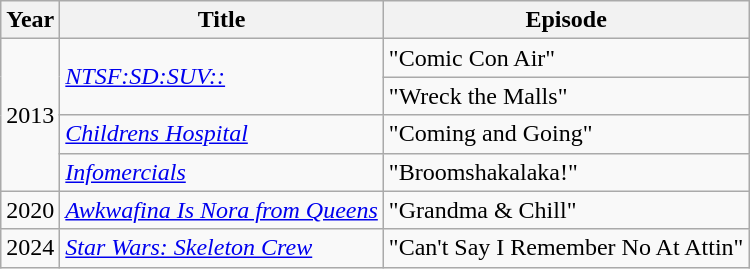<table class="wikitable">
<tr>
<th>Year</th>
<th>Title</th>
<th>Episode</th>
</tr>
<tr>
<td rowspan="4">2013</td>
<td rowspan=2><em><a href='#'>NTSF:SD:SUV::</a></em></td>
<td>"Comic Con Air"</td>
</tr>
<tr>
<td>"Wreck the Malls"</td>
</tr>
<tr>
<td><em><a href='#'>Childrens Hospital</a></em></td>
<td>"Coming and Going"</td>
</tr>
<tr>
<td><em><a href='#'>Infomercials</a></em></td>
<td>"Broomshakalaka!"</td>
</tr>
<tr>
<td>2020</td>
<td><em><a href='#'>Awkwafina Is Nora from Queens</a></em></td>
<td>"Grandma & Chill"</td>
</tr>
<tr>
<td>2024</td>
<td><em><a href='#'>Star Wars: Skeleton Crew</a></em></td>
<td>"Can't Say I Remember No At Attin"</td>
</tr>
</table>
